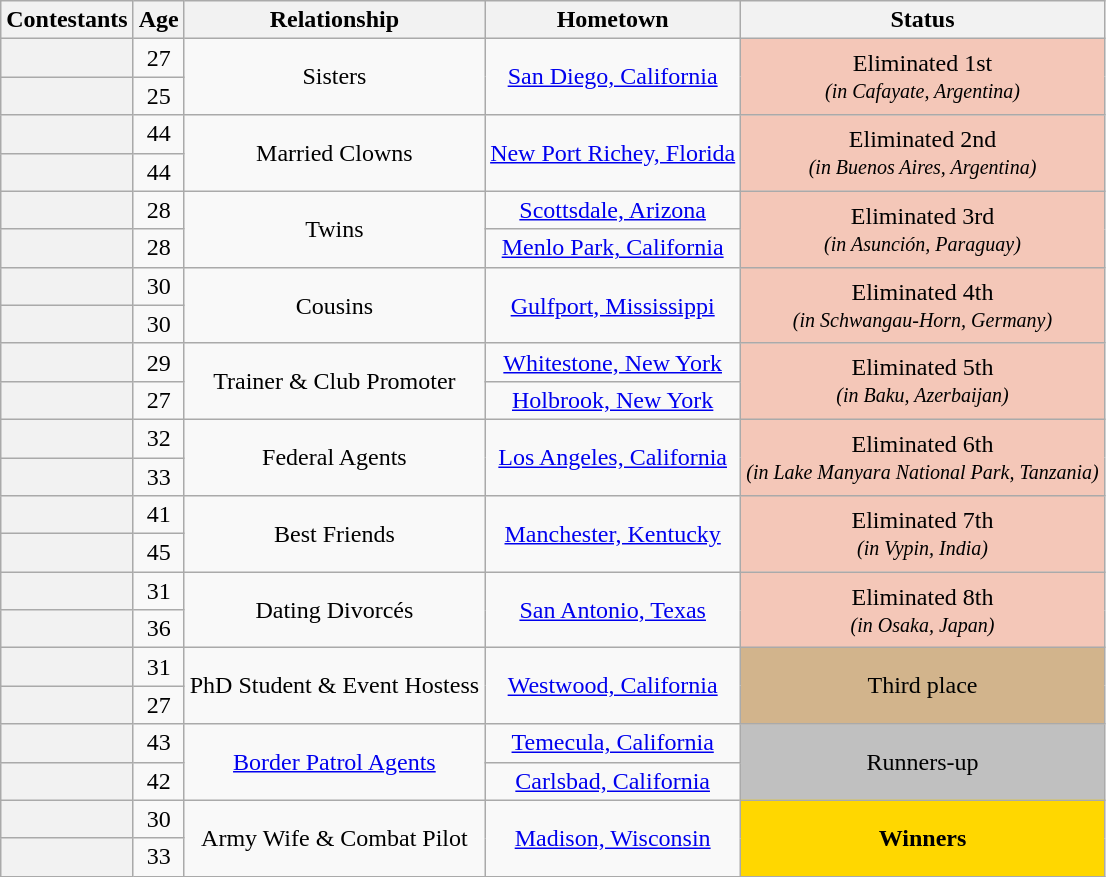<table class="wikitable sortable" style="text-align:center;">
<tr>
<th scope="col">Contestants</th>
<th scope="col">Age</th>
<th scope="col" class="unsortable">Relationship</th>
<th class="unsortable" scope="col">Hometown</th>
<th scope="col">Status</th>
</tr>
<tr>
<th scope="row"></th>
<td>27</td>
<td rowspan="2">Sisters</td>
<td rowspan="2"><a href='#'>San Diego, California</a></td>
<td rowspan="2" bgcolor="f4c7b8">Eliminated 1st<br><small><em>(in Cafayate, Argentina)</em></small></td>
</tr>
<tr>
<th scope="row"></th>
<td>25</td>
</tr>
<tr>
<th scope="row"></th>
<td>44</td>
<td rowspan="2">Married Clowns</td>
<td rowspan="2"><a href='#'>New Port Richey, Florida</a></td>
<td rowspan="2" bgcolor="f4c7b8">Eliminated 2nd<br><small><em>(in Buenos Aires, Argentina)</em></small></td>
</tr>
<tr>
<th scope="row"></th>
<td>44</td>
</tr>
<tr>
<th scope="row"></th>
<td>28</td>
<td rowspan="2">Twins</td>
<td><a href='#'>Scottsdale, Arizona</a></td>
<td rowspan="2" bgcolor="f4c7b8">Eliminated 3rd<br><small><em>(in Asunción, Paraguay)</em></small></td>
</tr>
<tr>
<th scope="row"></th>
<td>28</td>
<td><a href='#'>Menlo Park, California</a></td>
</tr>
<tr>
<th scope="row"></th>
<td>30</td>
<td rowspan="2">Cousins</td>
<td rowspan="2"><a href='#'>Gulfport, Mississippi</a></td>
<td rowspan="2" bgcolor="f4c7b8">Eliminated 4th<br><small><em>(in Schwangau-Horn, Germany)</em></small></td>
</tr>
<tr>
<th scope="row"></th>
<td>30</td>
</tr>
<tr>
<th scope="row"></th>
<td>29</td>
<td rowspan="2">Trainer & Club Promoter</td>
<td><a href='#'>Whitestone, New York</a></td>
<td rowspan="2" bgcolor="f4c7b8">Eliminated 5th<br><small><em>(in Baku, Azerbaijan)</em></small></td>
</tr>
<tr>
<th scope="row"></th>
<td>27</td>
<td><a href='#'>Holbrook, New York</a></td>
</tr>
<tr>
<th scope="row"></th>
<td>32</td>
<td rowspan="2">Federal Agents</td>
<td rowspan="2"><a href='#'>Los Angeles, California</a></td>
<td rowspan="2" bgcolor="f4c7b8">Eliminated 6th<br><small><em>(in Lake Manyara National Park, Tanzania)</em></small></td>
</tr>
<tr>
<th scope="row"></th>
<td>33</td>
</tr>
<tr>
<th scope="row"></th>
<td>41</td>
<td rowspan="2">Best Friends</td>
<td rowspan="2"><a href='#'>Manchester, Kentucky</a></td>
<td rowspan="2" bgcolor="f4c7b8">Eliminated 7th<br><small><em>(in Vypin, India)</em></small></td>
</tr>
<tr>
<th scope="row"></th>
<td>45</td>
</tr>
<tr>
<th scope="row"></th>
<td>31</td>
<td rowspan="2">Dating Divorcés</td>
<td rowspan="2"><a href='#'>San Antonio, Texas</a></td>
<td rowspan="2" bgcolor="f4c7b8">Eliminated 8th<br><small><em>(in Osaka, Japan)</em></small></td>
</tr>
<tr>
<th scope="row"></th>
<td>36</td>
</tr>
<tr>
<th scope="row"></th>
<td>31</td>
<td rowspan="2">PhD Student & Event Hostess</td>
<td rowspan="2"><a href='#'>Westwood, California</a></td>
<td rowspan="2" bgcolor="tan">Third place</td>
</tr>
<tr>
<th scope="row"></th>
<td>27</td>
</tr>
<tr>
<th scope="row"></th>
<td>43</td>
<td rowspan="2"><a href='#'>Border Patrol Agents</a></td>
<td><a href='#'>Temecula, California</a></td>
<td rowspan="2" bgcolor="silver">Runners-up</td>
</tr>
<tr>
<th scope="row"></th>
<td>42</td>
<td><a href='#'>Carlsbad, California</a></td>
</tr>
<tr>
<th scope="row"></th>
<td>30</td>
<td rowspan="2">Army Wife & Combat Pilot</td>
<td rowspan="2"><a href='#'>Madison, Wisconsin</a></td>
<td rowspan="2" bgcolor="gold"><strong>Winners</strong></td>
</tr>
<tr>
<th scope="row"></th>
<td>33</td>
</tr>
</table>
